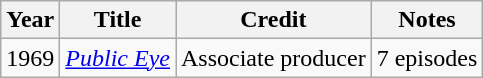<table class="wikitable">
<tr>
<th>Year</th>
<th>Title</th>
<th>Credit</th>
<th>Notes</th>
</tr>
<tr>
<td>1969</td>
<td><em><a href='#'>Public Eye</a></em></td>
<td>Associate producer</td>
<td>7 episodes</td>
</tr>
</table>
